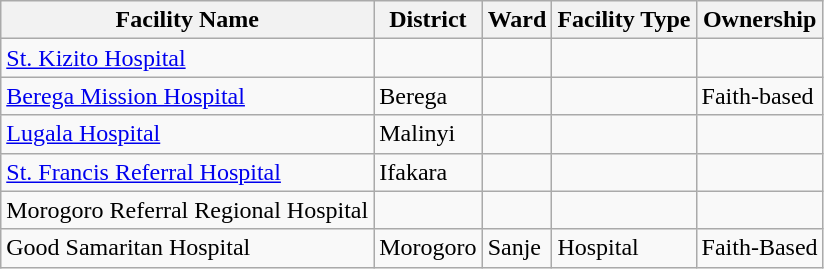<table class="wikitable sortable">
<tr>
<th>Facility Name</th>
<th>District</th>
<th>Ward</th>
<th>Facility Type</th>
<th>Ownership</th>
</tr>
<tr>
<td><a href='#'>St. Kizito Hospital</a></td>
<td></td>
<td></td>
<td></td>
<td></td>
</tr>
<tr>
<td><a href='#'>Berega Mission Hospital</a></td>
<td>Berega</td>
<td></td>
<td></td>
<td>Faith-based</td>
</tr>
<tr>
<td><a href='#'>Lugala Hospital</a></td>
<td>Malinyi</td>
<td></td>
<td></td>
<td></td>
</tr>
<tr>
<td><a href='#'>St. Francis Referral Hospital</a></td>
<td>Ifakara</td>
<td></td>
<td></td>
<td></td>
</tr>
<tr>
<td>Morogoro Referral Regional Hospital</td>
<td></td>
<td></td>
<td></td>
<td></td>
</tr>
<tr>
<td>Good Samaritan Hospital</td>
<td>Morogoro</td>
<td>Sanje</td>
<td>Hospital</td>
<td>Faith-Based</td>
</tr>
</table>
